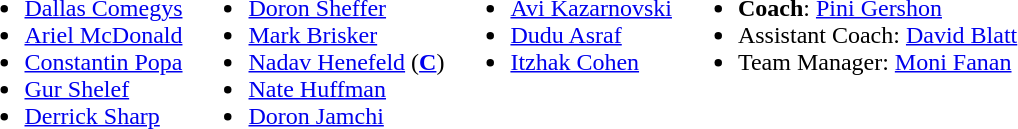<table>
<tr valign="top">
<td><br><ul><li> <a href='#'>Dallas Comegys</a></li><li>  <a href='#'>Ariel McDonald</a></li><li>  <a href='#'>Constantin Popa</a></li><li> <a href='#'>Gur Shelef</a></li><li>  <a href='#'>Derrick Sharp</a></li></ul></td>
<td><br><ul><li> <a href='#'>Doron Sheffer</a></li><li>  <a href='#'>Mark Brisker</a></li><li> <a href='#'>Nadav Henefeld</a> (<strong><a href='#'>C</a></strong>)</li><li> <a href='#'>Nate Huffman</a></li><li> <a href='#'>Doron Jamchi</a></li></ul></td>
<td><br><ul><li> <a href='#'>Avi Kazarnovski</a></li><li> <a href='#'>Dudu Asraf</a></li><li> <a href='#'>Itzhak Cohen</a></li></ul></td>
<td><br><ul><li><strong>Coach</strong>:  <a href='#'>Pini Gershon</a></li><li>Assistant Coach:   <a href='#'>David Blatt</a></li><li>Team Manager:  <a href='#'>Moni Fanan</a></li></ul></td>
</tr>
</table>
